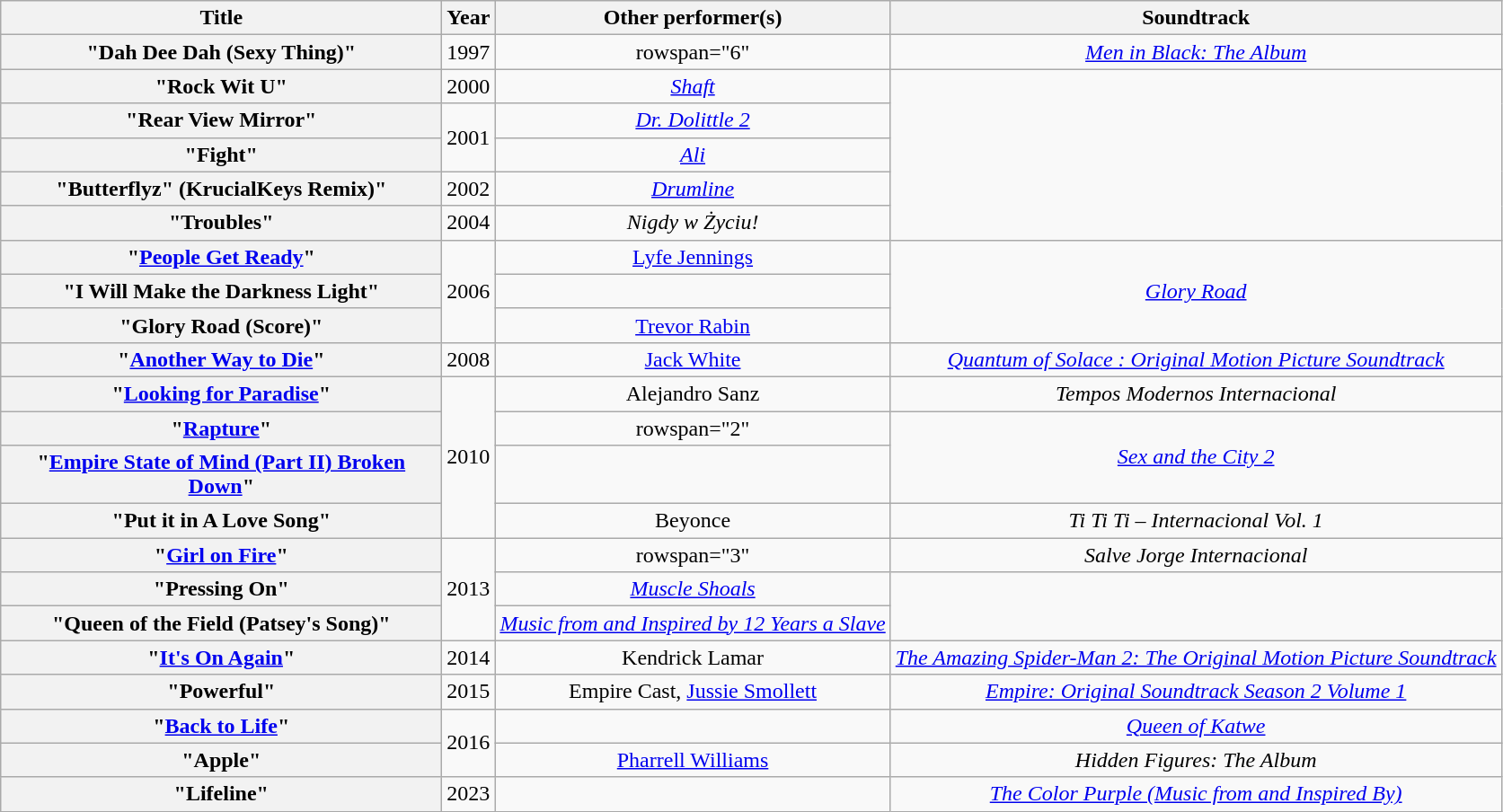<table class="wikitable plainrowheaders" style="text-align:center;">
<tr>
<th scope="col" style="width:20em;">Title</th>
<th scope="col">Year</th>
<th scope="col">Other performer(s)</th>
<th scope="col">Soundtrack</th>
</tr>
<tr>
<th scope="row">"Dah Dee Dah (Sexy Thing)"</th>
<td>1997</td>
<td>rowspan="6" </td>
<td><em><a href='#'>Men in Black: The Album</a></em></td>
</tr>
<tr>
<th scope="row">"Rock Wit U"</th>
<td>2000</td>
<td><em><a href='#'>Shaft</a></em></td>
</tr>
<tr>
<th scope="row">"Rear View Mirror"</th>
<td rowspan="2">2001</td>
<td><em><a href='#'>Dr. Dolittle 2</a></em></td>
</tr>
<tr>
<th scope="row">"Fight"</th>
<td><em><a href='#'>Ali</a></em></td>
</tr>
<tr>
<th scope="row">"Butterflyz" (KrucialKeys Remix)"</th>
<td>2002</td>
<td><em><a href='#'>Drumline</a></em></td>
</tr>
<tr>
<th scope="row">"Troubles"</th>
<td>2004</td>
<td><em>Nigdy w Życiu!</em></td>
</tr>
<tr>
<th scope="row">"<a href='#'>People Get Ready</a>"</th>
<td rowspan="3">2006</td>
<td><a href='#'>Lyfe Jennings</a></td>
<td rowspan="3"><em><a href='#'>Glory Road</a></em></td>
</tr>
<tr>
<th scope="row">"I Will Make the Darkness Light"</th>
<td></td>
</tr>
<tr>
<th scope="row">"Glory Road (Score)"</th>
<td><a href='#'>Trevor Rabin</a></td>
</tr>
<tr>
<th scope="row">"<a href='#'>Another Way to Die</a>"</th>
<td>2008</td>
<td><a href='#'>Jack White</a></td>
<td><em><a href='#'>Quantum of Solace : Original Motion Picture Soundtrack</a></em></td>
</tr>
<tr>
<th scope="row">"<a href='#'>Looking for Paradise</a>"</th>
<td rowspan="4">2010</td>
<td>Alejandro Sanz</td>
<td><em>Tempos Modernos Internacional</em></td>
</tr>
<tr>
<th scope="row">"<a href='#'>Rapture</a>"</th>
<td>rowspan="2" </td>
<td rowspan="2"><em><a href='#'>Sex and the City 2</a></em></td>
</tr>
<tr>
<th scope="row">"<a href='#'>Empire State of Mind (Part II) Broken Down</a>"</th>
</tr>
<tr>
<th scope="row">"Put it in A Love Song"</th>
<td>Beyonce</td>
<td><em>Ti Ti Ti – Internacional Vol. 1</em></td>
</tr>
<tr>
<th scope="row">"<a href='#'>Girl on Fire</a>"</th>
<td rowspan="3">2013</td>
<td>rowspan="3" </td>
<td><em>Salve Jorge Internacional</em></td>
</tr>
<tr>
<th scope="row">"Pressing On"</th>
<td><em><a href='#'>Muscle Shoals</a></em></td>
</tr>
<tr>
<th scope="row">"Queen of the Field (Patsey's Song)"</th>
<td><em><a href='#'>Music from and Inspired by 12 Years a Slave</a></em></td>
</tr>
<tr>
<th scope="row">"<a href='#'>It's On Again</a>"</th>
<td>2014</td>
<td>Kendrick Lamar</td>
<td><em><a href='#'>The Amazing Spider-Man 2: The Original Motion Picture Soundtrack</a></em></td>
</tr>
<tr>
<th scope="row">"Powerful"</th>
<td>2015</td>
<td>Empire Cast, <a href='#'>Jussie Smollett</a></td>
<td><em><a href='#'>Empire: Original Soundtrack Season 2 Volume 1</a></em></td>
</tr>
<tr>
<th scope="row">"<a href='#'>Back to Life</a>"</th>
<td rowspan="2">2016</td>
<td></td>
<td><em><a href='#'>Queen of Katwe</a></em></td>
</tr>
<tr>
<th scope="row">"Apple"</th>
<td><a href='#'>Pharrell Williams</a></td>
<td><em>Hidden Figures: The Album</em></td>
</tr>
<tr>
<th scope="row">"Lifeline"</th>
<td>2023</td>
<td></td>
<td><em><a href='#'>The Color Purple (Music from and Inspired By)</a></em></td>
</tr>
</table>
